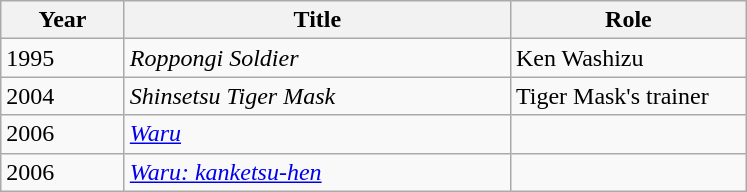<table class="wikitable sortable">
<tr>
<th style="width:75px;">Year</th>
<th style="width:250px;">Title</th>
<th style="width:150px;">Role</th>
</tr>
<tr>
<td>1995</td>
<td><em>Roppongi Soldier</em></td>
<td>Ken Washizu</td>
</tr>
<tr>
<td>2004</td>
<td><em>Shinsetsu Tiger Mask</em></td>
<td>Tiger Mask's trainer</td>
</tr>
<tr>
<td>2006</td>
<td><em><a href='#'>Waru</a></em></td>
<td></td>
</tr>
<tr>
<td>2006</td>
<td><em><a href='#'>Waru: kanketsu-hen</a></em></td>
<td></td>
</tr>
</table>
